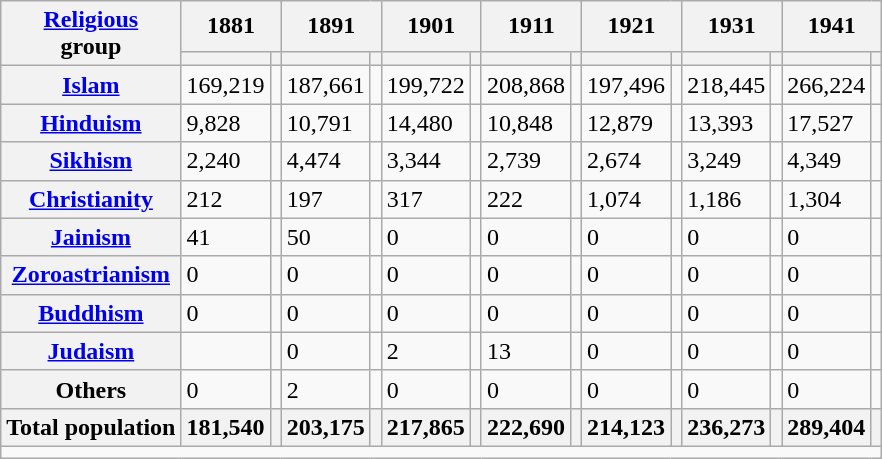<table class="wikitable sortable">
<tr>
<th rowspan="2"><a href='#'>Religious</a><br>group</th>
<th colspan="2">1881</th>
<th colspan="2">1891</th>
<th colspan="2">1901</th>
<th colspan="2">1911</th>
<th colspan="2">1921</th>
<th colspan="2">1931</th>
<th colspan="2">1941</th>
</tr>
<tr>
<th><a href='#'></a></th>
<th></th>
<th></th>
<th></th>
<th></th>
<th></th>
<th></th>
<th></th>
<th></th>
<th></th>
<th></th>
<th></th>
<th></th>
<th></th>
</tr>
<tr>
<th><a href='#'>Islam</a> </th>
<td>169,219</td>
<td></td>
<td>187,661</td>
<td></td>
<td>199,722</td>
<td></td>
<td>208,868</td>
<td></td>
<td>197,496</td>
<td></td>
<td>218,445</td>
<td></td>
<td>266,224</td>
<td></td>
</tr>
<tr>
<th><a href='#'>Hinduism</a> </th>
<td>9,828</td>
<td></td>
<td>10,791</td>
<td></td>
<td>14,480</td>
<td></td>
<td>10,848</td>
<td></td>
<td>12,879</td>
<td></td>
<td>13,393</td>
<td></td>
<td>17,527</td>
<td></td>
</tr>
<tr>
<th><a href='#'>Sikhism</a> </th>
<td>2,240</td>
<td></td>
<td>4,474</td>
<td></td>
<td>3,344</td>
<td></td>
<td>2,739</td>
<td></td>
<td>2,674</td>
<td></td>
<td>3,249</td>
<td></td>
<td>4,349</td>
<td></td>
</tr>
<tr>
<th><a href='#'>Christianity</a> </th>
<td>212</td>
<td></td>
<td>197</td>
<td></td>
<td>317</td>
<td></td>
<td>222</td>
<td></td>
<td>1,074</td>
<td></td>
<td>1,186</td>
<td></td>
<td>1,304</td>
<td></td>
</tr>
<tr>
<th><a href='#'>Jainism</a> </th>
<td>41</td>
<td></td>
<td>50</td>
<td></td>
<td>0</td>
<td></td>
<td>0</td>
<td></td>
<td>0</td>
<td></td>
<td>0</td>
<td></td>
<td>0</td>
<td></td>
</tr>
<tr>
<th><a href='#'>Zoroastrianism</a> </th>
<td>0</td>
<td></td>
<td>0</td>
<td></td>
<td>0</td>
<td></td>
<td>0</td>
<td></td>
<td>0</td>
<td></td>
<td>0</td>
<td></td>
<td>0</td>
<td></td>
</tr>
<tr>
<th><a href='#'>Buddhism</a> </th>
<td>0</td>
<td></td>
<td>0</td>
<td></td>
<td>0</td>
<td></td>
<td>0</td>
<td></td>
<td>0</td>
<td></td>
<td>0</td>
<td></td>
<td>0</td>
<td></td>
</tr>
<tr>
<th><a href='#'>Judaism</a> </th>
<td></td>
<td></td>
<td>0</td>
<td></td>
<td>2</td>
<td></td>
<td>13</td>
<td></td>
<td>0</td>
<td></td>
<td>0</td>
<td></td>
<td>0</td>
<td></td>
</tr>
<tr>
<th>Others</th>
<td>0</td>
<td></td>
<td>2</td>
<td></td>
<td>0</td>
<td></td>
<td>0</td>
<td></td>
<td>0</td>
<td></td>
<td>0</td>
<td></td>
<td>0</td>
<td></td>
</tr>
<tr>
<th>Total population</th>
<th>181,540</th>
<th></th>
<th>203,175</th>
<th></th>
<th>217,865</th>
<th></th>
<th>222,690</th>
<th></th>
<th>214,123</th>
<th></th>
<th>236,273</th>
<th></th>
<th>289,404</th>
<th></th>
</tr>
<tr class="sortbottom">
<td colspan="15"></td>
</tr>
</table>
